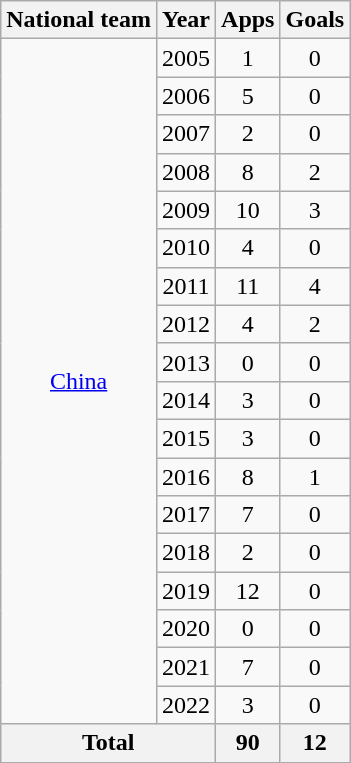<table class="wikitable" style="text-align:center">
<tr>
<th>National team</th>
<th>Year</th>
<th>Apps</th>
<th>Goals</th>
</tr>
<tr>
<td rowspan="18"><a href='#'>China</a></td>
<td>2005</td>
<td>1</td>
<td>0</td>
</tr>
<tr>
<td>2006</td>
<td>5</td>
<td>0</td>
</tr>
<tr>
<td>2007</td>
<td>2</td>
<td>0</td>
</tr>
<tr>
<td>2008</td>
<td>8</td>
<td>2</td>
</tr>
<tr>
<td>2009</td>
<td>10</td>
<td>3</td>
</tr>
<tr>
<td>2010</td>
<td>4</td>
<td>0</td>
</tr>
<tr>
<td>2011</td>
<td>11</td>
<td>4</td>
</tr>
<tr>
<td>2012</td>
<td>4</td>
<td>2</td>
</tr>
<tr>
<td>2013</td>
<td>0</td>
<td>0</td>
</tr>
<tr>
<td>2014</td>
<td>3</td>
<td>0</td>
</tr>
<tr>
<td>2015</td>
<td>3</td>
<td>0</td>
</tr>
<tr>
<td>2016</td>
<td>8</td>
<td>1</td>
</tr>
<tr>
<td>2017</td>
<td>7</td>
<td>0</td>
</tr>
<tr>
<td>2018</td>
<td>2</td>
<td>0</td>
</tr>
<tr>
<td>2019</td>
<td>12</td>
<td>0</td>
</tr>
<tr>
<td>2020</td>
<td>0</td>
<td>0</td>
</tr>
<tr>
<td>2021</td>
<td>7</td>
<td>0</td>
</tr>
<tr>
<td>2022</td>
<td>3</td>
<td>0</td>
</tr>
<tr>
<th colspan="2">Total</th>
<th>90</th>
<th>12</th>
</tr>
</table>
